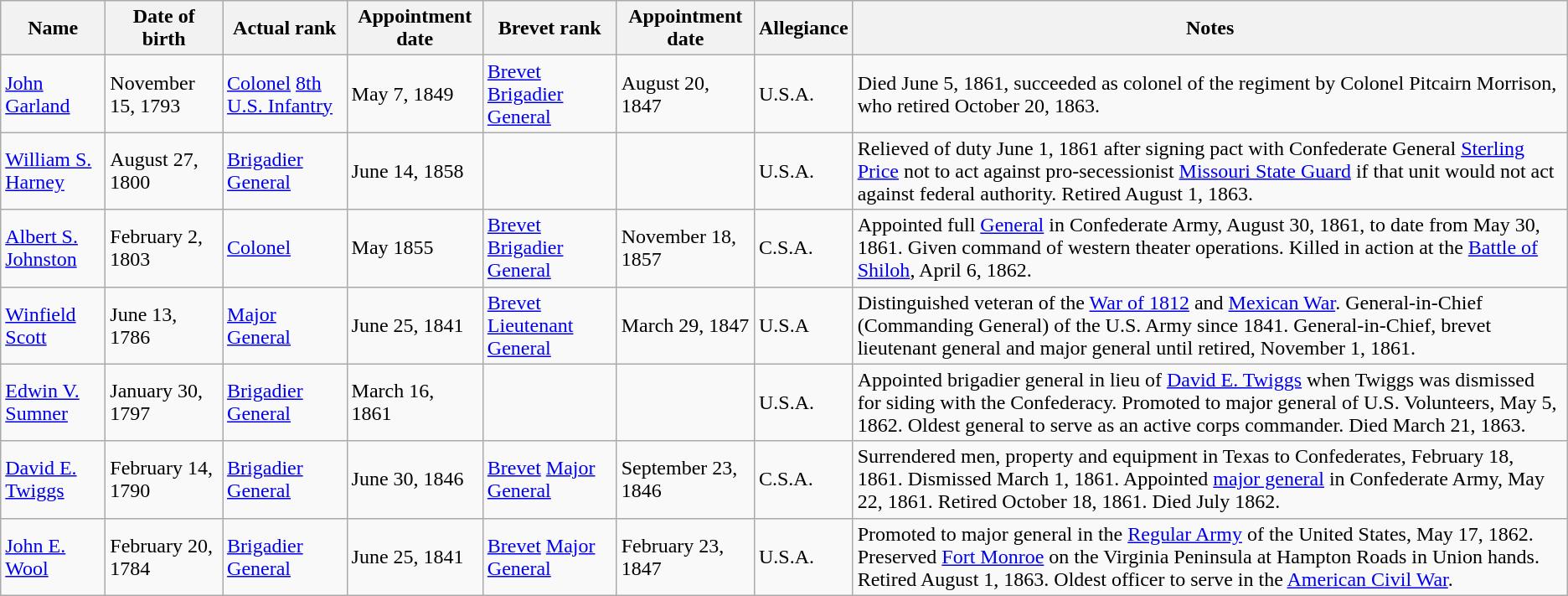<table class="wikitable sortable">
<tr>
<th class="unsortable">Name</th>
<th>Date of birth</th>
<th>Actual rank</th>
<th>Appointment date</th>
<th>Brevet rank</th>
<th>Appointment date</th>
<th>Allegiance</th>
<th class="unsortable">Notes</th>
</tr>
<tr>
<td><a href='#'>John Garland</a></td>
<td>November 15, 1793</td>
<td><a href='#'>Colonel</a> <a href='#'>8th U.S. Infantry</a></td>
<td>May 7, 1849</td>
<td><a href='#'>Brevet</a> <a href='#'>Brigadier General</a></td>
<td>August 20, 1847</td>
<td>U.S.A.</td>
<td>Died June 5, 1861, succeeded as colonel of the regiment by Colonel Pitcairn Morrison, who retired October 20, 1863.</td>
</tr>
<tr>
<td><a href='#'>William S. Harney</a></td>
<td>August 27, 1800</td>
<td><a href='#'>Brigadier General</a></td>
<td>June 14, 1858</td>
<td></td>
<td></td>
<td>U.S.A.</td>
<td>Relieved of duty June 1, 1861 after signing pact with Confederate General <a href='#'>Sterling Price</a> not to act against pro-secessionist <a href='#'>Missouri State Guard</a> if that unit would not act against federal authority. Retired August 1, 1863.</td>
</tr>
<tr>
<td><a href='#'>Albert S. Johnston</a></td>
<td>February 2, 1803</td>
<td><a href='#'>Colonel</a></td>
<td>May 1855</td>
<td><a href='#'>Brevet</a> <a href='#'>Brigadier General</a></td>
<td>November 18, 1857</td>
<td>C.S.A.</td>
<td>Appointed full <a href='#'>General</a> in Confederate Army, August 30, 1861, to date from May 30, 1861. Given command of western theater operations. Killed in action at the <a href='#'>Battle of Shiloh</a>, April 6, 1862.</td>
</tr>
<tr>
<td><a href='#'>Winfield Scott</a></td>
<td>June 13, 1786</td>
<td><a href='#'>Major General</a></td>
<td>June 25, 1841</td>
<td><a href='#'>Brevet</a> <a href='#'>Lieutenant General</a></td>
<td>March 29, 1847</td>
<td>U.S.A</td>
<td>Distinguished veteran of the <a href='#'>War of 1812</a> and <a href='#'>Mexican War</a>. General-in-Chief (Commanding General) of the U.S. Army since 1841. General-in-Chief, brevet lieutenant general and major general until retired, November 1, 1861.</td>
</tr>
<tr>
<td><a href='#'>Edwin V. Sumner</a></td>
<td>January 30, 1797</td>
<td><a href='#'>Brigadier General</a></td>
<td>March 16, 1861</td>
<td></td>
<td></td>
<td>U.S.A.</td>
<td>Appointed brigadier general in lieu of <a href='#'>David E. Twiggs</a> when Twiggs was dismissed for siding with the Confederacy. Promoted to major general of U.S. Volunteers, May 5, 1862. Oldest general to serve as an active corps commander. Died March 21, 1863.</td>
</tr>
<tr>
<td><a href='#'>David E. Twiggs</a></td>
<td>February 14, 1790</td>
<td><a href='#'>Brigadier General</a></td>
<td>June 30, 1846</td>
<td><a href='#'>Brevet</a> <a href='#'>Major General</a></td>
<td>September 23, 1846</td>
<td>C.S.A.</td>
<td>Surrendered men, property and equipment in Texas to Confederates, February 18, 1861. Dismissed March 1, 1861. Appointed <a href='#'>major general</a> in Confederate Army, May 22, 1861. Retired October 18, 1861. Died July 1862.</td>
</tr>
<tr>
<td><a href='#'>John E. Wool</a></td>
<td>February 20, 1784</td>
<td><a href='#'>Brigadier General</a></td>
<td>June 25, 1841</td>
<td><a href='#'>Brevet</a> <a href='#'>Major General</a></td>
<td>February 23, 1847</td>
<td>U.S.A.</td>
<td>Promoted to major general in the <a href='#'>Regular Army</a> of the United States, May 17, 1862. Preserved <a href='#'>Fort Monroe</a> on the Virginia Peninsula at Hampton Roads in Union hands. Retired August 1, 1863. Oldest officer to serve in the <a href='#'>American Civil War</a>.</td>
</tr>
</table>
